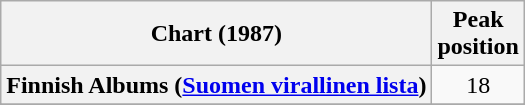<table class="wikitable sortable plainrowheaders" style="text-align:center">
<tr>
<th scope="col">Chart (1987)</th>
<th scope="col">Peak<br>position</th>
</tr>
<tr>
<th scope="row">Finnish Albums (<a href='#'>Suomen virallinen lista</a>)</th>
<td>18</td>
</tr>
<tr>
</tr>
<tr>
</tr>
</table>
